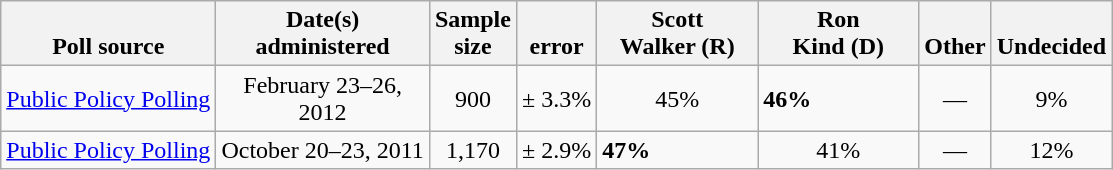<table class="wikitable">
<tr valign= bottom>
<th>Poll source</th>
<th style="width:135px;">Date(s)<br>administered</th>
<th class=small>Sample<br>size</th>
<th><br>error</th>
<th style="width:100px;">Scott<br>Walker (R)</th>
<th style="width:100px;">Ron<br>Kind (D)</th>
<th>Other</th>
<th>Undecided</th>
</tr>
<tr>
<td><a href='#'>Public Policy Polling</a></td>
<td align=center>February 23–26, 2012</td>
<td align=center>900</td>
<td align=center>± 3.3%</td>
<td align=center>45%</td>
<td><strong>46%</strong></td>
<td align=center>—</td>
<td align=center>9%</td>
</tr>
<tr>
<td><a href='#'>Public Policy Polling</a></td>
<td align=center>October 20–23, 2011</td>
<td align=center>1,170</td>
<td align=center>± 2.9%</td>
<td><strong>47%</strong></td>
<td align=center>41%</td>
<td align=center>—</td>
<td align=center>12%</td>
</tr>
</table>
